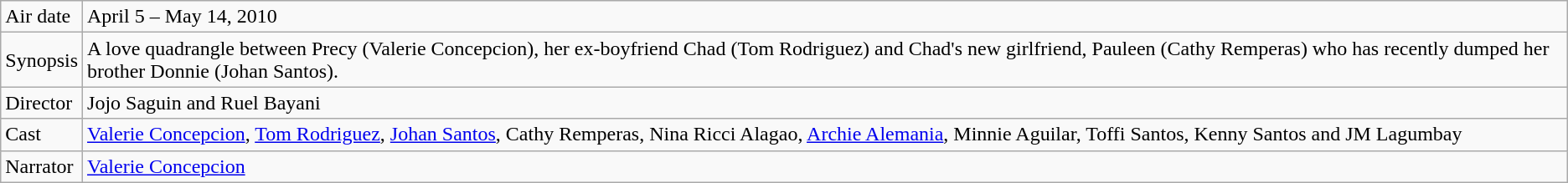<table class="wikitable">
<tr>
<td>Air date</td>
<td>April 5 – May 14, 2010</td>
</tr>
<tr>
<td>Synopsis</td>
<td>A love quadrangle between Precy (Valerie Concepcion), her ex-boyfriend Chad (Tom Rodriguez) and Chad's new girlfriend, Pauleen (Cathy Remperas) who has recently dumped her brother Donnie (Johan Santos).</td>
</tr>
<tr>
<td>Director</td>
<td>Jojo Saguin and Ruel Bayani</td>
</tr>
<tr>
<td>Cast</td>
<td><a href='#'>Valerie Concepcion</a>, <a href='#'>Tom Rodriguez</a>, <a href='#'>Johan Santos</a>, Cathy Remperas, Nina Ricci Alagao, <a href='#'>Archie Alemania</a>, Minnie Aguilar, Toffi Santos, Kenny Santos and JM Lagumbay</td>
</tr>
<tr>
<td>Narrator</td>
<td><a href='#'>Valerie Concepcion</a></td>
</tr>
</table>
